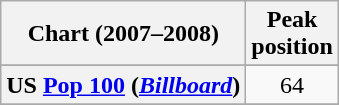<table class="wikitable sortable plainrowheaders" style="text-align:center">
<tr>
<th scope="col">Chart (2007–2008)</th>
<th scope="col">Peak<br>position</th>
</tr>
<tr>
</tr>
<tr>
</tr>
<tr>
<th scope="row">US <a href='#'>Pop 100</a> (<a href='#'><em>Billboard</em></a>)</th>
<td>64</td>
</tr>
<tr>
</tr>
</table>
